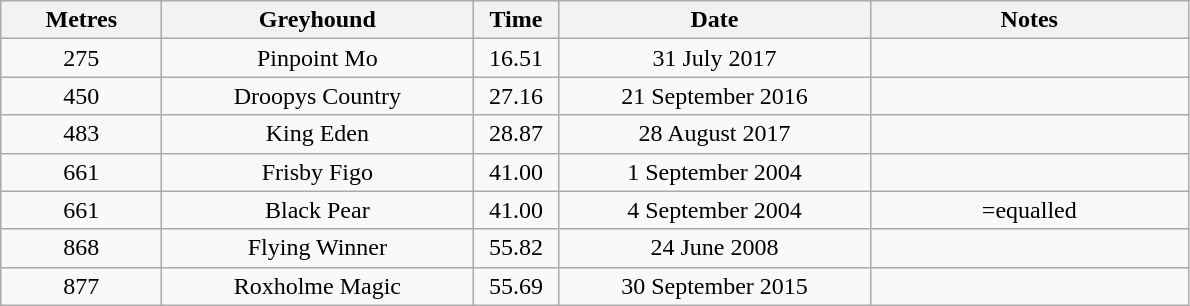<table class="wikitable" style="font-size: 100%">
<tr>
<th width=100>Metres</th>
<th width=200>Greyhound</th>
<th width=50>Time</th>
<th width=200>Date</th>
<th width=205>Notes</th>
</tr>
<tr align=center>
<td>275</td>
<td>Pinpoint Mo</td>
<td>16.51</td>
<td>31 July 2017</td>
<td></td>
</tr>
<tr align=center>
<td>450</td>
<td>Droopys Country</td>
<td>27.16</td>
<td>21 September 2016</td>
<td></td>
</tr>
<tr align=center>
<td>483</td>
<td>King Eden</td>
<td>28.87</td>
<td>28 August 2017</td>
<td></td>
</tr>
<tr align=center>
<td>661</td>
<td>Frisby Figo</td>
<td>41.00</td>
<td>1 September 2004</td>
<td></td>
</tr>
<tr align=center>
<td>661</td>
<td>Black Pear</td>
<td>41.00</td>
<td>4 September 2004</td>
<td>=equalled</td>
</tr>
<tr align=center>
<td>868</td>
<td>Flying Winner</td>
<td>55.82</td>
<td>24 June 2008</td>
<td></td>
</tr>
<tr align=center>
<td>877</td>
<td>Roxholme Magic</td>
<td>55.69</td>
<td>30 September 2015</td>
<td></td>
</tr>
</table>
